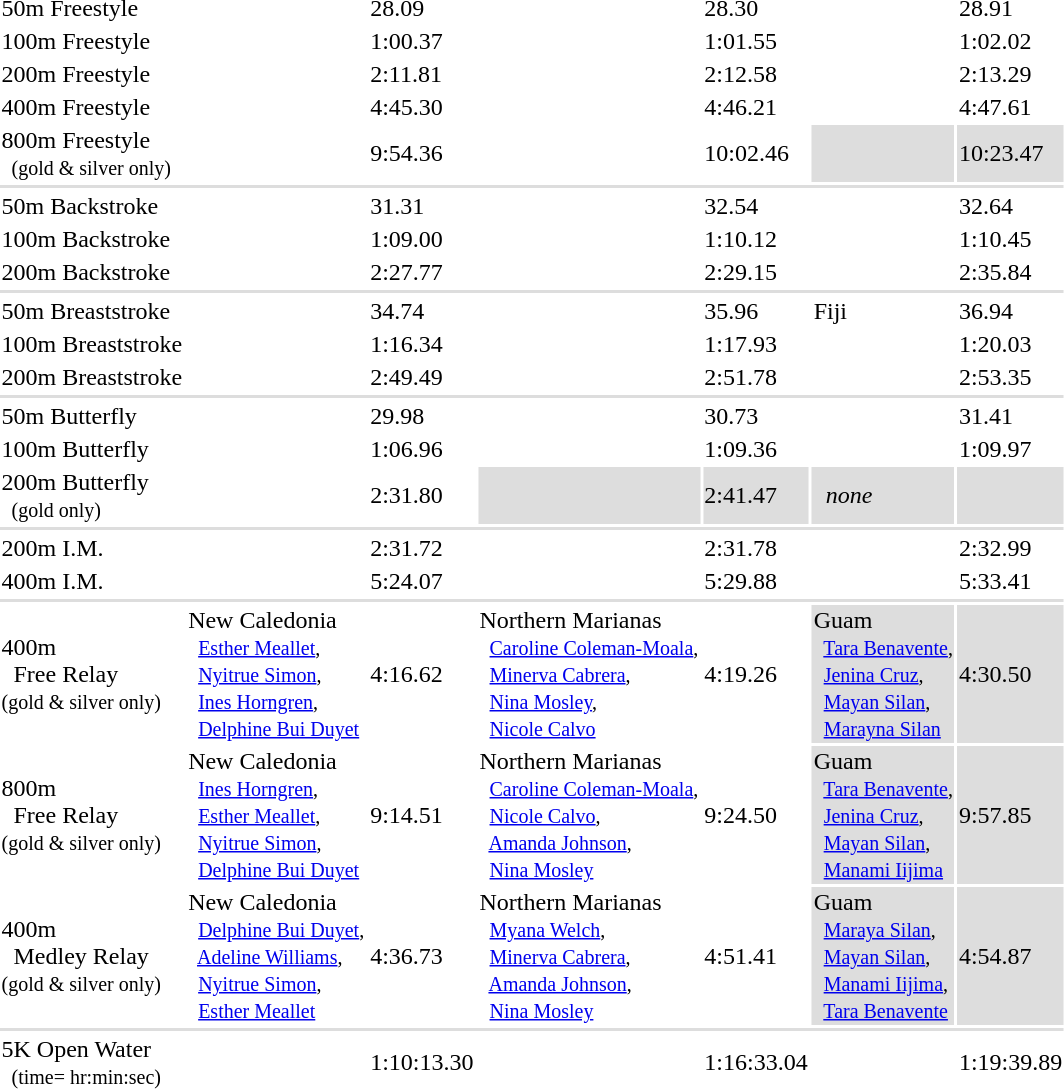<table>
<tr>
<td>50m Freestyle</td>
<td></td>
<td>28.09</td>
<td></td>
<td>28.30</td>
<td></td>
<td>28.91</td>
</tr>
<tr>
<td>100m Freestyle</td>
<td></td>
<td>1:00.37</td>
<td></td>
<td>1:01.55</td>
<td></td>
<td>1:02.02</td>
</tr>
<tr>
<td>200m Freestyle</td>
<td></td>
<td>2:11.81</td>
<td></td>
<td>2:12.58</td>
<td></td>
<td>2:13.29</td>
</tr>
<tr>
<td>400m Freestyle</td>
<td></td>
<td>4:45.30</td>
<td></td>
<td>4:46.21</td>
<td></td>
<td>4:47.61</td>
</tr>
<tr>
<td>800m Freestyle <br><small>  (gold & silver only)</small></td>
<td></td>
<td>9:54.36</td>
<td></td>
<td>10:02.46</td>
<td style="background-color:#ddd;"></td>
<td style="background-color:#ddd;">10:23.47</td>
</tr>
<tr bgcolor=#DDDDDD>
<td colspan=7></td>
</tr>
<tr>
<td>50m Backstroke</td>
<td></td>
<td>31.31</td>
<td></td>
<td>32.54</td>
<td></td>
<td>32.64</td>
</tr>
<tr>
<td>100m Backstroke</td>
<td></td>
<td>1:09.00</td>
<td></td>
<td>1:10.12</td>
<td></td>
<td>1:10.45</td>
</tr>
<tr>
<td>200m Backstroke</td>
<td></td>
<td>2:27.77</td>
<td></td>
<td>2:29.15</td>
<td></td>
<td>2:35.84</td>
</tr>
<tr bgcolor=#DDDDDD>
<td colspan=7></td>
</tr>
<tr>
<td>50m Breaststroke</td>
<td></td>
<td>34.74</td>
<td></td>
<td>35.96</td>
<td> Fiji</td>
<td>36.94</td>
</tr>
<tr>
<td>100m Breaststroke</td>
<td></td>
<td>1:16.34</td>
<td></td>
<td>1:17.93</td>
<td></td>
<td>1:20.03</td>
</tr>
<tr>
<td>200m Breaststroke</td>
<td></td>
<td>2:49.49</td>
<td></td>
<td>2:51.78</td>
<td></td>
<td>2:53.35</td>
</tr>
<tr bgcolor=#DDDDDD>
<td colspan=7></td>
</tr>
<tr>
<td>50m Butterfly</td>
<td></td>
<td>29.98</td>
<td></td>
<td>30.73</td>
<td></td>
<td>31.41</td>
</tr>
<tr>
<td>100m Butterfly</td>
<td></td>
<td>1:06.96</td>
<td></td>
<td>1:09.36</td>
<td></td>
<td>1:09.97</td>
</tr>
<tr>
<td>200m Butterfly <br><small>  (gold only)</small></td>
<td></td>
<td>2:31.80</td>
<td style="background-color:#ddd;"></td>
<td style="background-color:#ddd;">2:41.47</td>
<td style="background-color:#ddd;">  <em>none</em></td>
<td style="background-color:#ddd;"></td>
</tr>
<tr bgcolor=#DDDDDD>
<td colspan=7></td>
</tr>
<tr>
<td>200m I.M.</td>
<td></td>
<td>2:31.72</td>
<td></td>
<td>2:31.78</td>
<td></td>
<td>2:32.99</td>
</tr>
<tr>
<td>400m I.M.</td>
<td></td>
<td>5:24.07</td>
<td></td>
<td>5:29.88</td>
<td></td>
<td>5:33.41</td>
</tr>
<tr bgcolor=#DDDDDD>
<td colspan=7></td>
</tr>
<tr>
<td>400m <br>  Free Relay <br><small>(gold & silver only)</small></td>
<td> New Caledonia <small><br>   <a href='#'>Esther Meallet</a>, <br>   <a href='#'>Nyitrue Simon</a>, <br>   <a href='#'>Ines Horngren</a>, <br>   <a href='#'>Delphine Bui Duyet</a> </small></td>
<td>4:16.62</td>
<td> Northern Marianas <small><br>   <a href='#'>Caroline Coleman-Moala</a>, <br>   <a href='#'>Minerva Cabrera</a>, <br>   <a href='#'>Nina Mosley</a>, <br>   <a href='#'>Nicole Calvo</a> </small></td>
<td>4:19.26</td>
<td style="background-color:#ddd;"> Guam <small><br>   <a href='#'>Tara Benavente</a>, <br>   <a href='#'>Jenina Cruz</a>, <br>   <a href='#'>Mayan Silan</a>, <br>   <a href='#'>Marayna Silan</a> </small></td>
<td style="background-color:#ddd;">4:30.50</td>
</tr>
<tr>
<td>800m <br>  Free Relay <br><small>(gold & silver only)</small></td>
<td> New Caledonia <small><br>   <a href='#'>Ines Horngren</a>, <br>   <a href='#'>Esther Meallet</a>, <br>   <a href='#'>Nyitrue Simon</a>, <br>   <a href='#'>Delphine Bui Duyet</a> </small></td>
<td>9:14.51</td>
<td> Northern Marianas <small><br>   <a href='#'>Caroline Coleman-Moala</a>, <br>   <a href='#'>Nicole Calvo</a>, <br>   <a href='#'>Amanda Johnson</a>, <br>   <a href='#'>Nina Mosley</a> </small></td>
<td>9:24.50</td>
<td style="background-color:#ddd;"> Guam <small><br>   <a href='#'>Tara Benavente</a>, <br>   <a href='#'>Jenina Cruz</a>, <br>   <a href='#'>Mayan Silan</a>, <br>   <a href='#'>Manami Iijima</a> </small></td>
<td style="background-color:#ddd;">9:57.85</td>
</tr>
<tr>
<td>400m <br>  Medley Relay <br><small>(gold & silver only)</small></td>
<td> New Caledonia <small><br>   <a href='#'>Delphine Bui Duyet</a>, <br>   <a href='#'>Adeline Williams</a>, <br>   <a href='#'>Nyitrue Simon</a>, <br>   <a href='#'>Esther Meallet</a> </small></td>
<td>4:36.73</td>
<td> Northern Marianas <small><br>   <a href='#'>Myana Welch</a>, <br>   <a href='#'>Minerva Cabrera</a>, <br>   <a href='#'>Amanda Johnson</a>, <br>   <a href='#'>Nina Mosley</a> </small></td>
<td>4:51.41</td>
<td style="background-color:#ddd;"> Guam <small><br>   <a href='#'>Maraya Silan</a>, <br>   <a href='#'>Mayan Silan</a>, <br>   <a href='#'>Manami Iijima</a>, <br>   <a href='#'>Tara Benavente</a> </small></td>
<td style="background-color:#ddd;">4:54.87</td>
</tr>
<tr bgcolor=#DDDDDD>
<td colspan=7></td>
</tr>
<tr>
<td>5K Open Water <small><br>  (time= hr:min:sec)</small></td>
<td></td>
<td>1:10:13.30</td>
<td></td>
<td>1:16:33.04</td>
<td></td>
<td>1:19:39.89</td>
</tr>
<tr>
</tr>
</table>
